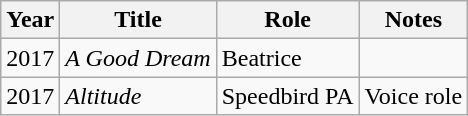<table class="wikitable">
<tr>
<th>Year</th>
<th>Title</th>
<th>Role</th>
<th>Notes</th>
</tr>
<tr>
<td>2017</td>
<td><em>A Good Dream</em></td>
<td>Beatrice</td>
<td></td>
</tr>
<tr>
<td>2017</td>
<td><em>Altitude</em></td>
<td>Speedbird PA</td>
<td>Voice role</td>
</tr>
</table>
